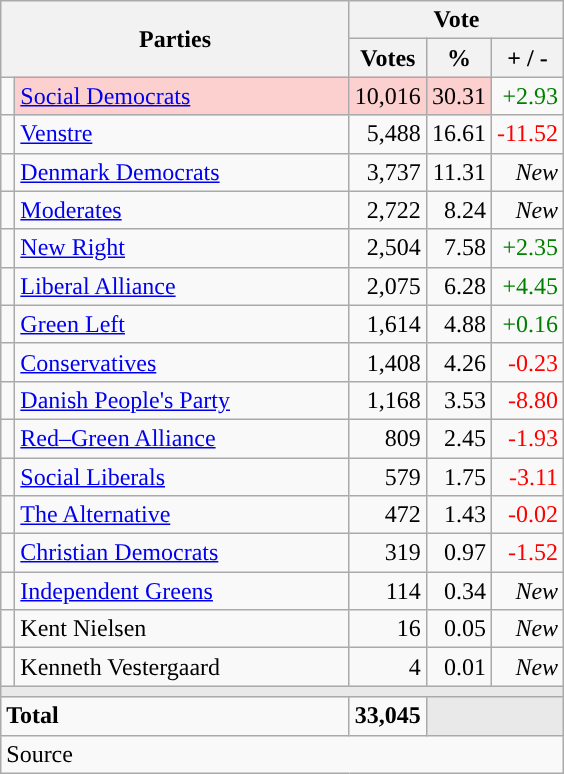<table class="wikitable" style="text-align:right;">
<tr>
<th style="text-align:centre;" rowspan="2" colspan="2" width="225">Parties</th>
<th colspan="3">Vote</th>
</tr>
<tr>
<th width="15">Votes</th>
<th width="15">%</th>
<th width="15">+ / -</th>
</tr>
<tr>
<td width="2" style="color:inherit;background:"></td>
<td bgcolor=#fbd0ce  align="left"><a href='#'>Social Democrats</a></td>
<td bgcolor=#fbd0ce>10,016</td>
<td bgcolor=#fbd0ce>30.31</td>
<td style=color:green;>+2.93</td>
</tr>
<tr>
<td width="2" style="color:inherit;background:"></td>
<td align="left"><a href='#'>Venstre</a></td>
<td>5,488</td>
<td>16.61</td>
<td style=color:red;>-11.52</td>
</tr>
<tr>
<td width="2" style="color:inherit;background:"></td>
<td align="left"><a href='#'>Denmark Democrats</a></td>
<td>3,737</td>
<td>11.31</td>
<td><em>New</em></td>
</tr>
<tr>
<td width="2" style="color:inherit;background:"></td>
<td align="left"><a href='#'>Moderates</a></td>
<td>2,722</td>
<td>8.24</td>
<td><em>New</em></td>
</tr>
<tr>
<td width="2" style="color:inherit;background:"></td>
<td align="left"><a href='#'>New Right</a></td>
<td>2,504</td>
<td>7.58</td>
<td style=color:green;>+2.35</td>
</tr>
<tr>
<td width="2" style="color:inherit;background:"></td>
<td align="left"><a href='#'>Liberal Alliance</a></td>
<td>2,075</td>
<td>6.28</td>
<td style=color:green;>+4.45</td>
</tr>
<tr>
<td width="2" style="color:inherit;background:"></td>
<td align="left"><a href='#'>Green Left</a></td>
<td>1,614</td>
<td>4.88</td>
<td style=color:green;>+0.16</td>
</tr>
<tr>
<td width="2" style="color:inherit;background:"></td>
<td align="left"><a href='#'>Conservatives</a></td>
<td>1,408</td>
<td>4.26</td>
<td style=color:red;>-0.23</td>
</tr>
<tr>
<td width="2" style="color:inherit;background:"></td>
<td align="left"><a href='#'>Danish People's Party</a></td>
<td>1,168</td>
<td>3.53</td>
<td style=color:red;>-8.80</td>
</tr>
<tr>
<td width="2" style="color:inherit;background:"></td>
<td align="left"><a href='#'>Red–Green Alliance</a></td>
<td>809</td>
<td>2.45</td>
<td style=color:red;>-1.93</td>
</tr>
<tr>
<td width="2" style="color:inherit;background:"></td>
<td align="left"><a href='#'>Social Liberals</a></td>
<td>579</td>
<td>1.75</td>
<td style=color:red;>-3.11</td>
</tr>
<tr>
<td width="2" style="color:inherit;background:"></td>
<td align="left"><a href='#'>The Alternative</a></td>
<td>472</td>
<td>1.43</td>
<td style=color:red;>-0.02</td>
</tr>
<tr>
<td width="2" style="color:inherit;background:"></td>
<td align="left"><a href='#'>Christian Democrats</a></td>
<td>319</td>
<td>0.97</td>
<td style=color:red;>-1.52</td>
</tr>
<tr>
<td width="2" style="color:inherit;background:"></td>
<td align="left"><a href='#'>Independent Greens</a></td>
<td>114</td>
<td>0.34</td>
<td><em>New</em></td>
</tr>
<tr>
<td width="2" style="color:inherit;background:"></td>
<td align="left">Kent Nielsen</td>
<td>16</td>
<td>0.05</td>
<td><em>New</em></td>
</tr>
<tr>
<td width="2" style="color:inherit;background:"></td>
<td align="left">Kenneth Vestergaard</td>
<td>4</td>
<td>0.01</td>
<td><em>New</em></td>
</tr>
<tr>
<td colspan="7" bgcolor="#E9E9E9"></td>
</tr>
<tr>
<td align="left" colspan="2"><strong>Total</strong></td>
<td><strong>33,045</strong></td>
<td bgcolor="#E9E9E9" colspan="2"></td>
</tr>
<tr>
<td align="left" colspan="6">Source</td>
</tr>
</table>
